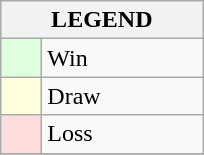<table class="wikitable" border="1">
<tr>
<th colspan="2">LEGEND</th>
</tr>
<tr>
<td style="background:#ddffdd;" width=20> </td>
<td width=100>Win</td>
</tr>
<tr>
<td style="background:#ffffdd"  width=20> </td>
<td width=100>Draw</td>
</tr>
<tr>
<td style="background:#ffdddd;" width=20> </td>
<td width=100>Loss</td>
</tr>
<tr>
</tr>
</table>
